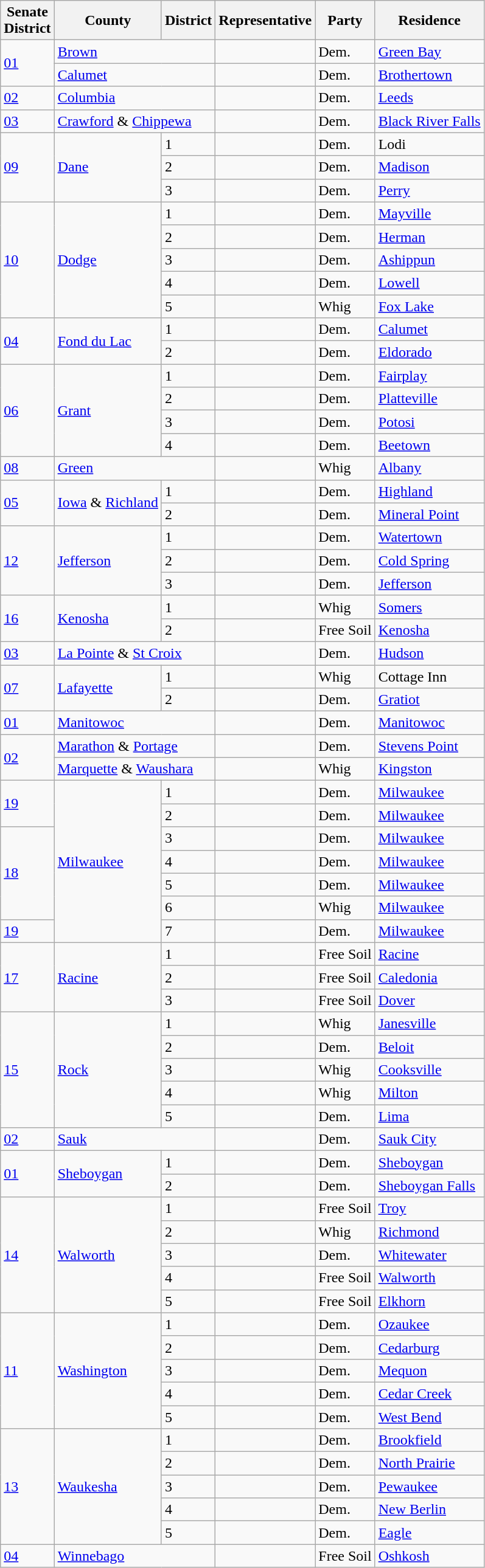<table class="wikitable sortable">
<tr>
<th>Senate<br>District</th>
<th>County</th>
<th>District</th>
<th>Representative</th>
<th>Party</th>
<th>Residence</th>
</tr>
<tr>
<td rowspan="2"><a href='#'>01</a></td>
<td colspan="2"><a href='#'>Brown</a></td>
<td></td>
<td>Dem.</td>
<td><a href='#'>Green Bay</a></td>
</tr>
<tr>
<td colspan="2"><a href='#'>Calumet</a></td>
<td></td>
<td>Dem.</td>
<td><a href='#'>Brothertown</a></td>
</tr>
<tr>
<td><a href='#'>02</a></td>
<td colspan="2"><a href='#'>Columbia</a></td>
<td></td>
<td>Dem.</td>
<td><a href='#'>Leeds</a></td>
</tr>
<tr>
<td><a href='#'>03</a></td>
<td colspan="2"><a href='#'>Crawford</a> & <a href='#'>Chippewa</a></td>
<td></td>
<td>Dem.</td>
<td><a href='#'>Black River Falls</a></td>
</tr>
<tr>
<td rowspan="3"><a href='#'>09</a></td>
<td rowspan="3"><a href='#'>Dane</a></td>
<td>1</td>
<td></td>
<td>Dem.</td>
<td>Lodi</td>
</tr>
<tr>
<td>2</td>
<td></td>
<td>Dem.</td>
<td><a href='#'>Madison</a></td>
</tr>
<tr>
<td>3</td>
<td></td>
<td>Dem.</td>
<td><a href='#'>Perry</a></td>
</tr>
<tr>
<td rowspan="5"><a href='#'>10</a></td>
<td rowspan="5"><a href='#'>Dodge</a></td>
<td>1</td>
<td></td>
<td>Dem.</td>
<td><a href='#'>Mayville</a></td>
</tr>
<tr>
<td>2</td>
<td></td>
<td>Dem.</td>
<td><a href='#'>Herman</a></td>
</tr>
<tr>
<td>3</td>
<td></td>
<td>Dem.</td>
<td><a href='#'>Ashippun</a></td>
</tr>
<tr>
<td>4</td>
<td></td>
<td>Dem.</td>
<td><a href='#'>Lowell</a></td>
</tr>
<tr>
<td>5</td>
<td></td>
<td>Whig</td>
<td><a href='#'>Fox Lake</a></td>
</tr>
<tr>
<td rowspan="2"><a href='#'>04</a></td>
<td rowspan="2"><a href='#'>Fond du Lac</a></td>
<td>1</td>
<td></td>
<td>Dem.</td>
<td><a href='#'>Calumet</a></td>
</tr>
<tr>
<td>2</td>
<td></td>
<td>Dem.</td>
<td><a href='#'>Eldorado</a></td>
</tr>
<tr>
<td rowspan="4"><a href='#'>06</a></td>
<td rowspan="4"><a href='#'>Grant</a></td>
<td>1</td>
<td></td>
<td>Dem.</td>
<td><a href='#'>Fairplay</a></td>
</tr>
<tr>
<td>2</td>
<td></td>
<td>Dem.</td>
<td><a href='#'>Platteville</a></td>
</tr>
<tr>
<td>3</td>
<td></td>
<td>Dem.</td>
<td><a href='#'>Potosi</a></td>
</tr>
<tr>
<td>4</td>
<td></td>
<td>Dem.</td>
<td><a href='#'>Beetown</a></td>
</tr>
<tr>
<td><a href='#'>08</a></td>
<td colspan="2"><a href='#'>Green</a></td>
<td></td>
<td>Whig</td>
<td><a href='#'>Albany</a></td>
</tr>
<tr>
<td rowspan="2"><a href='#'>05</a></td>
<td rowspan="2"><a href='#'>Iowa</a> & <a href='#'>Richland</a></td>
<td>1</td>
<td></td>
<td>Dem.</td>
<td><a href='#'>Highland</a></td>
</tr>
<tr>
<td>2</td>
<td></td>
<td>Dem.</td>
<td><a href='#'>Mineral Point</a></td>
</tr>
<tr>
<td rowspan="3"><a href='#'>12</a></td>
<td rowspan="3"><a href='#'>Jefferson</a></td>
<td>1</td>
<td></td>
<td>Dem.</td>
<td><a href='#'>Watertown</a></td>
</tr>
<tr>
<td>2</td>
<td></td>
<td>Dem.</td>
<td><a href='#'>Cold Spring</a></td>
</tr>
<tr>
<td>3</td>
<td></td>
<td>Dem.</td>
<td><a href='#'>Jefferson</a></td>
</tr>
<tr>
<td rowspan="2"><a href='#'>16</a></td>
<td rowspan="2"><a href='#'>Kenosha</a></td>
<td>1</td>
<td></td>
<td>Whig</td>
<td><a href='#'>Somers</a></td>
</tr>
<tr>
<td>2</td>
<td></td>
<td>Free Soil</td>
<td><a href='#'>Kenosha</a></td>
</tr>
<tr>
<td><a href='#'>03</a></td>
<td colspan="2"><a href='#'>La Pointe</a> & <a href='#'>St Croix</a></td>
<td></td>
<td>Dem.</td>
<td><a href='#'>Hudson</a></td>
</tr>
<tr>
<td rowspan="2"><a href='#'>07</a></td>
<td rowspan="2"><a href='#'>Lafayette</a></td>
<td>1</td>
<td></td>
<td>Whig</td>
<td>Cottage Inn</td>
</tr>
<tr>
<td>2</td>
<td></td>
<td>Dem.</td>
<td><a href='#'>Gratiot</a></td>
</tr>
<tr>
<td><a href='#'>01</a></td>
<td colspan="2"><a href='#'>Manitowoc</a></td>
<td></td>
<td>Dem.</td>
<td><a href='#'>Manitowoc</a></td>
</tr>
<tr>
<td rowspan="2"><a href='#'>02</a></td>
<td colspan="2"><a href='#'>Marathon</a> & <a href='#'>Portage</a></td>
<td></td>
<td>Dem.</td>
<td><a href='#'>Stevens Point</a></td>
</tr>
<tr>
<td colspan="2"><a href='#'>Marquette</a> & <a href='#'>Waushara</a></td>
<td></td>
<td>Whig</td>
<td><a href='#'>Kingston</a></td>
</tr>
<tr>
<td rowspan="2"><a href='#'>19</a></td>
<td rowspan="7"><a href='#'>Milwaukee</a></td>
<td>1</td>
<td></td>
<td>Dem.</td>
<td><a href='#'>Milwaukee</a></td>
</tr>
<tr>
<td>2</td>
<td></td>
<td>Dem.</td>
<td><a href='#'>Milwaukee</a></td>
</tr>
<tr>
<td rowspan="4"><a href='#'>18</a></td>
<td>3</td>
<td></td>
<td>Dem.</td>
<td><a href='#'>Milwaukee</a></td>
</tr>
<tr>
<td>4</td>
<td></td>
<td>Dem.</td>
<td><a href='#'>Milwaukee</a></td>
</tr>
<tr>
<td>5</td>
<td></td>
<td>Dem.</td>
<td><a href='#'>Milwaukee</a></td>
</tr>
<tr>
<td>6</td>
<td></td>
<td>Whig</td>
<td><a href='#'>Milwaukee</a></td>
</tr>
<tr>
<td><a href='#'>19</a></td>
<td>7</td>
<td></td>
<td>Dem.</td>
<td><a href='#'>Milwaukee</a></td>
</tr>
<tr>
<td rowspan="3"><a href='#'>17</a></td>
<td rowspan="3"><a href='#'>Racine</a></td>
<td>1</td>
<td></td>
<td>Free Soil</td>
<td><a href='#'>Racine</a></td>
</tr>
<tr>
<td>2</td>
<td></td>
<td>Free Soil</td>
<td><a href='#'>Caledonia</a></td>
</tr>
<tr>
<td>3</td>
<td></td>
<td>Free Soil</td>
<td><a href='#'>Dover</a></td>
</tr>
<tr>
<td rowspan="5"><a href='#'>15</a></td>
<td rowspan="5"><a href='#'>Rock</a></td>
<td>1</td>
<td></td>
<td>Whig</td>
<td><a href='#'>Janesville</a></td>
</tr>
<tr>
<td>2</td>
<td></td>
<td>Dem.</td>
<td><a href='#'>Beloit</a></td>
</tr>
<tr>
<td>3</td>
<td></td>
<td>Whig</td>
<td><a href='#'>Cooksville</a></td>
</tr>
<tr>
<td>4</td>
<td></td>
<td>Whig</td>
<td><a href='#'>Milton</a></td>
</tr>
<tr>
<td>5</td>
<td></td>
<td>Dem.</td>
<td><a href='#'>Lima</a></td>
</tr>
<tr>
<td><a href='#'>02</a></td>
<td colspan="2"><a href='#'>Sauk</a></td>
<td></td>
<td>Dem.</td>
<td><a href='#'>Sauk City</a></td>
</tr>
<tr>
<td rowspan="2"><a href='#'>01</a></td>
<td rowspan="2"><a href='#'>Sheboygan</a></td>
<td>1</td>
<td></td>
<td>Dem.</td>
<td><a href='#'>Sheboygan</a></td>
</tr>
<tr>
<td>2</td>
<td></td>
<td>Dem.</td>
<td><a href='#'>Sheboygan Falls</a></td>
</tr>
<tr>
<td rowspan="5"><a href='#'>14</a></td>
<td rowspan="5"><a href='#'>Walworth</a></td>
<td>1</td>
<td></td>
<td>Free Soil</td>
<td><a href='#'>Troy</a></td>
</tr>
<tr>
<td>2</td>
<td></td>
<td>Whig</td>
<td><a href='#'>Richmond</a></td>
</tr>
<tr>
<td>3</td>
<td></td>
<td>Dem.</td>
<td><a href='#'>Whitewater</a></td>
</tr>
<tr>
<td>4</td>
<td></td>
<td>Free Soil</td>
<td><a href='#'>Walworth</a></td>
</tr>
<tr>
<td>5</td>
<td></td>
<td>Free Soil</td>
<td><a href='#'>Elkhorn</a></td>
</tr>
<tr>
<td rowspan="5"><a href='#'>11</a></td>
<td rowspan="5"><a href='#'>Washington</a></td>
<td>1</td>
<td></td>
<td>Dem.</td>
<td><a href='#'>Ozaukee</a></td>
</tr>
<tr>
<td>2</td>
<td></td>
<td>Dem.</td>
<td><a href='#'>Cedarburg</a></td>
</tr>
<tr>
<td>3</td>
<td></td>
<td>Dem.</td>
<td><a href='#'>Mequon</a></td>
</tr>
<tr>
<td>4</td>
<td></td>
<td>Dem.</td>
<td><a href='#'>Cedar Creek</a></td>
</tr>
<tr>
<td>5</td>
<td></td>
<td>Dem.</td>
<td><a href='#'>West Bend</a></td>
</tr>
<tr>
<td rowspan="5"><a href='#'>13</a></td>
<td rowspan="5"><a href='#'>Waukesha</a></td>
<td>1</td>
<td></td>
<td>Dem.</td>
<td><a href='#'>Brookfield</a></td>
</tr>
<tr>
<td>2</td>
<td></td>
<td>Dem.</td>
<td><a href='#'>North Prairie</a></td>
</tr>
<tr>
<td>3</td>
<td></td>
<td>Dem.</td>
<td><a href='#'>Pewaukee</a></td>
</tr>
<tr>
<td>4</td>
<td></td>
<td>Dem.</td>
<td><a href='#'>New Berlin</a></td>
</tr>
<tr>
<td>5</td>
<td></td>
<td>Dem.</td>
<td><a href='#'>Eagle</a></td>
</tr>
<tr>
<td><a href='#'>04</a></td>
<td colspan="2"><a href='#'>Winnebago</a></td>
<td></td>
<td>Free Soil</td>
<td><a href='#'>Oshkosh</a></td>
</tr>
</table>
